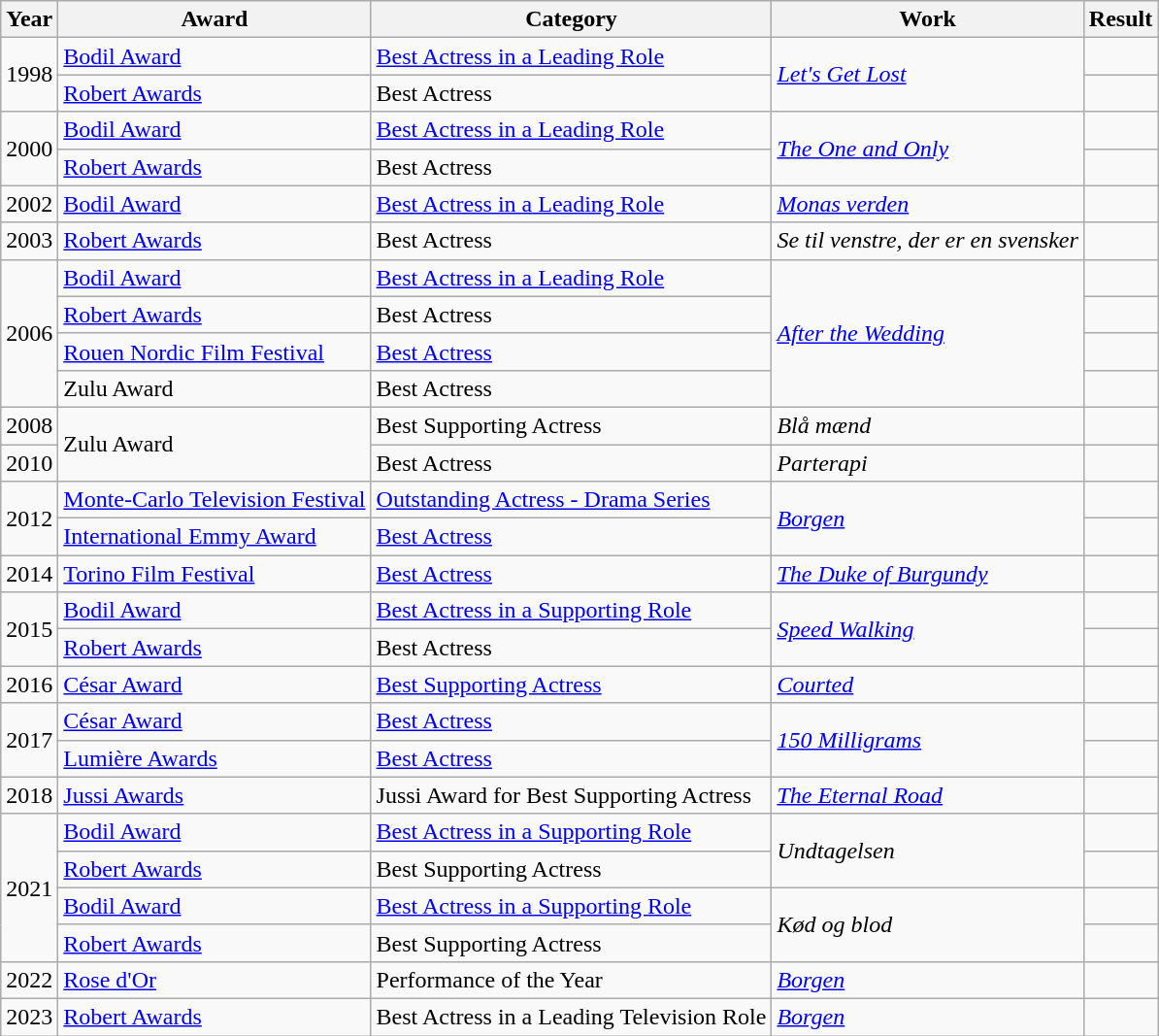<table class="wikitable">
<tr>
<th>Year</th>
<th>Award</th>
<th>Category</th>
<th>Work</th>
<th>Result</th>
</tr>
<tr>
<td rowspan=2>1998</td>
<td><a href='#'>Bodil Award</a></td>
<td><a href='#'>Best Actress in a Leading Role</a></td>
<td rowspan=2><em><a href='#'>Let's Get Lost</a></em></td>
<td></td>
</tr>
<tr>
<td><a href='#'>Robert Awards</a></td>
<td>Best Actress</td>
<td></td>
</tr>
<tr>
<td rowspan=2>2000</td>
<td><a href='#'>Bodil Award</a></td>
<td><a href='#'>Best Actress in a Leading Role</a></td>
<td rowspan=2><em><a href='#'>The One and Only</a></em></td>
<td></td>
</tr>
<tr>
<td><a href='#'>Robert Awards</a></td>
<td>Best Actress</td>
<td></td>
</tr>
<tr>
<td>2002</td>
<td><a href='#'>Bodil Award</a></td>
<td><a href='#'>Best Actress in a Leading Role</a></td>
<td><em><a href='#'>Monas verden</a></em></td>
<td></td>
</tr>
<tr>
<td>2003</td>
<td><a href='#'>Robert Awards</a></td>
<td>Best Actress</td>
<td><em>Se til venstre, der er en svensker</em></td>
<td></td>
</tr>
<tr>
<td rowspan=4>2006</td>
<td><a href='#'>Bodil Award</a></td>
<td><a href='#'>Best Actress in a Leading Role</a></td>
<td rowspan=4><em><a href='#'>After the Wedding</a></em></td>
<td></td>
</tr>
<tr>
<td><a href='#'>Robert Awards</a></td>
<td>Best Actress</td>
<td></td>
</tr>
<tr>
<td><a href='#'>Rouen Nordic Film Festival</a></td>
<td><a href='#'>Best Actress</a></td>
<td></td>
</tr>
<tr>
<td>Zulu Award</td>
<td>Best Actress</td>
<td></td>
</tr>
<tr>
<td>2008</td>
<td rowspan=2>Zulu Award</td>
<td>Best Supporting Actress</td>
<td><em>Blå mænd</em></td>
<td></td>
</tr>
<tr>
<td>2010</td>
<td>Best Actress</td>
<td><em>Parterapi</em></td>
<td></td>
</tr>
<tr>
<td rowspan=2>2012</td>
<td><a href='#'>Monte-Carlo Television Festival</a></td>
<td><a href='#'>Outstanding Actress - Drama Series</a></td>
<td rowspan=2><em><a href='#'>Borgen</a></em></td>
<td></td>
</tr>
<tr>
<td><a href='#'>International Emmy Award</a></td>
<td><a href='#'>Best Actress</a></td>
<td></td>
</tr>
<tr>
<td>2014</td>
<td><a href='#'>Torino Film Festival</a></td>
<td><a href='#'>Best Actress</a></td>
<td><em><a href='#'>The Duke of Burgundy</a></em></td>
<td></td>
</tr>
<tr>
<td rowspan=2>2015</td>
<td><a href='#'>Bodil Award</a></td>
<td><a href='#'>Best Actress in a Supporting Role</a></td>
<td rowspan=2><em><a href='#'>Speed Walking</a></em></td>
<td></td>
</tr>
<tr>
<td><a href='#'>Robert Awards</a></td>
<td>Best Actress</td>
<td></td>
</tr>
<tr>
<td>2016</td>
<td><a href='#'>César Award</a></td>
<td><a href='#'>Best Supporting Actress</a></td>
<td><em><a href='#'>Courted</a></em></td>
<td></td>
</tr>
<tr>
<td rowspan=2>2017</td>
<td><a href='#'>César Award</a></td>
<td><a href='#'>Best Actress</a></td>
<td rowspan=2><em><a href='#'>150 Milligrams</a></em></td>
<td></td>
</tr>
<tr>
<td><a href='#'>Lumière Awards</a></td>
<td><a href='#'>Best Actress</a></td>
<td></td>
</tr>
<tr>
<td>2018</td>
<td><a href='#'>Jussi Awards</a></td>
<td>Jussi Award for Best Supporting Actress</td>
<td><em><a href='#'>The Eternal Road</a></em></td>
<td></td>
</tr>
<tr>
<td rowspan=4>2021</td>
<td><a href='#'>Bodil Award</a></td>
<td><a href='#'>Best Actress in a Supporting Role</a></td>
<td rowspan=2><em>Undtagelsen</em></td>
<td></td>
</tr>
<tr>
<td><a href='#'>Robert Awards</a></td>
<td>Best Supporting Actress</td>
<td></td>
</tr>
<tr>
<td><a href='#'>Bodil Award</a></td>
<td><a href='#'>Best Actress in a Supporting Role</a></td>
<td rowspan=2><em>Kød og blod</em></td>
<td></td>
</tr>
<tr>
<td><a href='#'>Robert Awards</a></td>
<td>Best Supporting Actress</td>
<td></td>
</tr>
<tr>
<td>2022</td>
<td><a href='#'>Rose d'Or</a></td>
<td>Performance of the Year</td>
<td><em><a href='#'>Borgen</a></em></td>
<td></td>
</tr>
<tr>
<td>2023</td>
<td><a href='#'>Robert Awards</a></td>
<td>Best Actress in a Leading Television Role</td>
<td><em><a href='#'>Borgen</a></em></td>
<td></td>
</tr>
</table>
